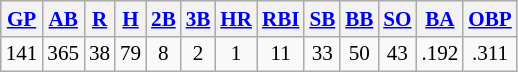<table class="wikitable" style="font-size:88%;">
<tr>
<th><a href='#'>GP</a></th>
<th><a href='#'>AB</a></th>
<th><a href='#'>R</a></th>
<th><a href='#'>H</a></th>
<th><a href='#'>2B</a></th>
<th><a href='#'>3B</a></th>
<th><a href='#'>HR</a></th>
<th><a href='#'>RBI</a></th>
<th><a href='#'>SB</a></th>
<th><a href='#'>BB</a></th>
<th><a href='#'>SO</a></th>
<th><a href='#'>BA</a></th>
<th><a href='#'>OBP</a></th>
</tr>
<tr align=center>
<td>141</td>
<td>365</td>
<td>38</td>
<td>79</td>
<td>8</td>
<td>2</td>
<td>1</td>
<td>11</td>
<td>33</td>
<td>50</td>
<td>43</td>
<td>.192</td>
<td>.311</td>
</tr>
</table>
